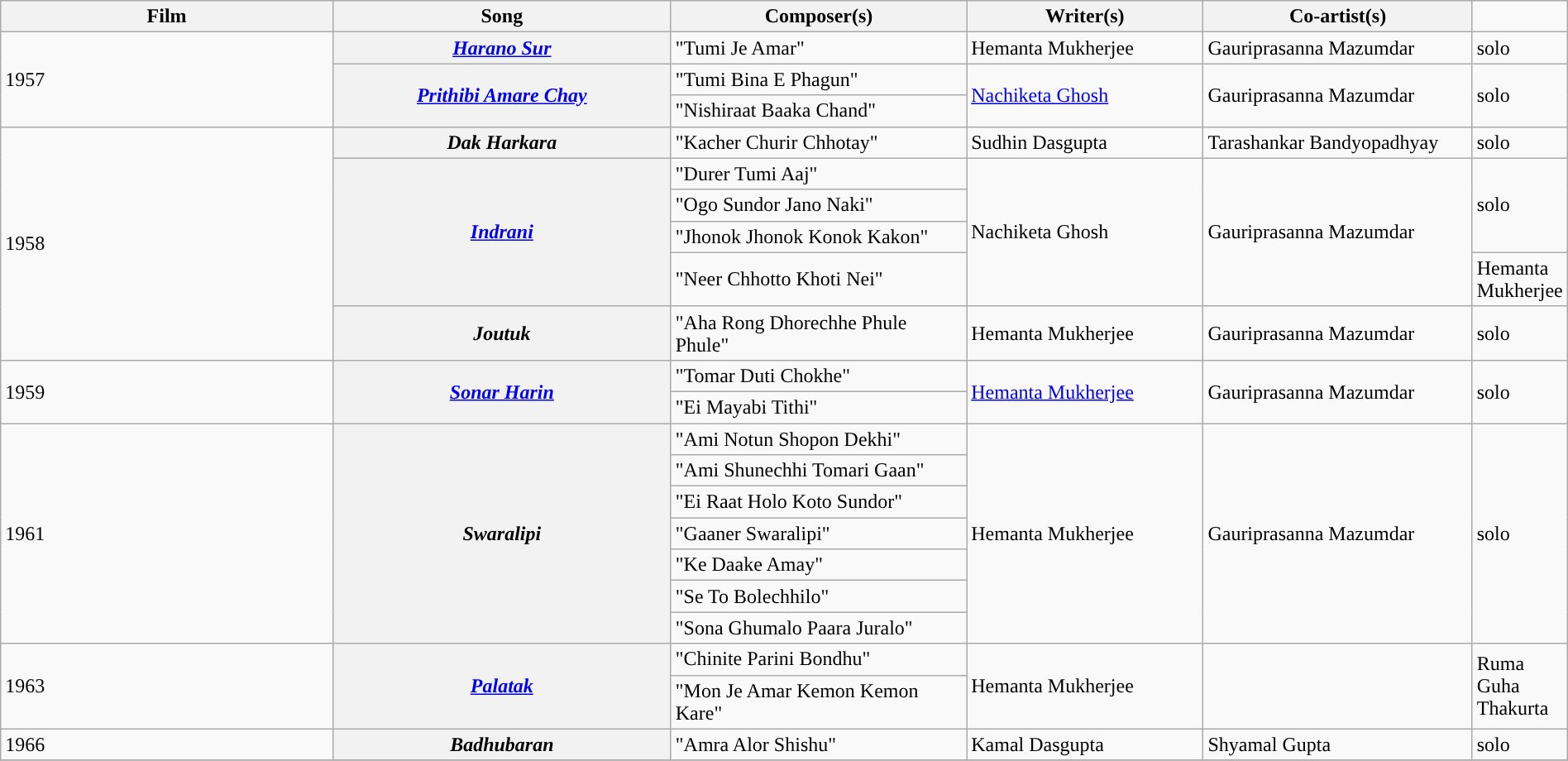<table class="wikitable plainrowheaders" width="100%" textcolor:#000;">
<tr style="background:#b0e0e66;">
<th scope="col" width=23%><strong>Film</strong></th>
<th scope="col" width=23%><strong>Song</strong></th>
<th scope="col" width=20%><strong>Composer(s)</strong></th>
<th scope="col" width=16%><strong>Writer(s)</strong></th>
<th scope="col" width=18%><strong>Co-artist(s)</strong></th>
</tr>
<tr>
<td rowspan=3>1957</td>
<th><em><a href='#'>Harano Sur</a></em></th>
<td>"Tumi Je Amar"</td>
<td>Hemanta Mukherjee</td>
<td>Gauriprasanna Mazumdar</td>
<td>solo</td>
</tr>
<tr>
<th rowspan=2><em><a href='#'>Prithibi Amare Chay</a></em></th>
<td>"Tumi Bina E Phagun"</td>
<td rowspan=2><a href='#'>Nachiketa Ghosh</a></td>
<td rowspan=2>Gauriprasanna Mazumdar</td>
<td rowspan=2>solo</td>
</tr>
<tr>
<td>"Nishiraat Baaka Chand"</td>
</tr>
<tr>
<td rowspan=6>1958</td>
<th><em>Dak Harkara</em></th>
<td>"Kacher Churir Chhotay"</td>
<td>Sudhin Dasgupta</td>
<td>Tarashankar Bandyopadhyay</td>
<td>solo</td>
</tr>
<tr>
<th Rowspan=4><em><a href='#'>Indrani</a></em></th>
<td>"Durer Tumi Aaj"</td>
<td rowspan=4>Nachiketa Ghosh</td>
<td rowspan=4>Gauriprasanna Mazumdar</td>
<td rowspan=3>solo</td>
</tr>
<tr>
<td>"Ogo Sundor Jano Naki"</td>
</tr>
<tr>
<td>"Jhonok Jhonok Konok Kakon"</td>
</tr>
<tr>
<td>"Neer Chhotto Khoti Nei"</td>
<td>Hemanta Mukherjee</td>
</tr>
<tr>
<th Rowspan=><em>Joutuk</em></th>
<td>"Aha Rong Dhorechhe Phule Phule"</td>
<td rowspan=>Hemanta Mukherjee</td>
<td rowspan=>Gauriprasanna Mazumdar</td>
<td rowspan=>solo</td>
</tr>
<tr>
<td rowspan=2>1959</td>
<th rowspan=2><em><a href='#'>Sonar Harin</a></em></th>
<td>"Tomar Duti Chokhe"</td>
<td rowspan=2><a href='#'>Hemanta Mukherjee</a></td>
<td rowspan=2>Gauriprasanna Mazumdar</td>
<td rowspan=2>solo</td>
</tr>
<tr>
<td>"Ei Mayabi Tithi"</td>
</tr>
<tr>
<td rowspan=7>1961</td>
<th Rowspan=7><em>Swaralipi</em></th>
<td>"Ami Notun Shopon Dekhi"</td>
<td rowspan=7>Hemanta Mukherjee</td>
<td rowspan=7>Gauriprasanna Mazumdar</td>
<td rowspan=7>solo</td>
</tr>
<tr>
<td>"Ami Shunechhi Tomari Gaan"</td>
</tr>
<tr>
<td>"Ei Raat Holo Koto Sundor"</td>
</tr>
<tr>
<td>"Gaaner Swaralipi"</td>
</tr>
<tr>
<td>"Ke Daake Amay"</td>
</tr>
<tr>
<td>"Se To Bolechhilo"</td>
</tr>
<tr>
<td>"Sona Ghumalo Paara Juralo"</td>
</tr>
<tr>
<td rowspan=2>1963</td>
<th rowspan=2><em><a href='#'>Palatak</a></em></th>
<td>"Chinite Parini Bondhu"</td>
<td rowspan=2>Hemanta Mukherjee</td>
<td Rowspan=2></td>
<td rowspan=2>Ruma Guha Thakurta</td>
</tr>
<tr>
<td>"Mon Je Amar Kemon Kemon Kare"</td>
</tr>
<tr>
<td>1966</td>
<th><em>Badhubaran</em></th>
<td>"Amra Alor Shishu"</td>
<td>Kamal Dasgupta</td>
<td>Shyamal Gupta</td>
<td>solo</td>
</tr>
<tr>
</tr>
</table>
